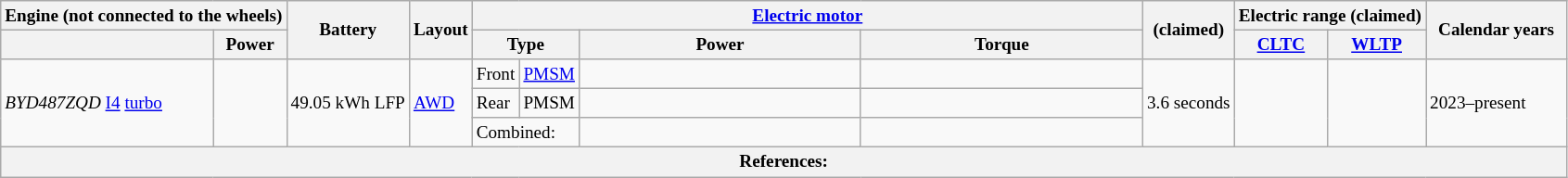<table class="wikitable" style="text-align:left; font-size:80%; width=">
<tr>
<th colspan="2">Engine (not connected to the wheels)</th>
<th rowspan="2">Battery</th>
<th rowspan="2">Layout</th>
<th colspan="4"><a href='#'>Electric motor</a></th>
<th rowspan="2"> (claimed)</th>
<th colspan="2">Electric range (claimed)</th>
<th rowspan="2" width="9%">Calendar years</th>
</tr>
<tr>
<th></th>
<th>Power</th>
<th colspan="2">Type</th>
<th width="18%">Power</th>
<th width="18%">Torque</th>
<th><a href='#'>CLTC</a></th>
<th><a href='#'>WLTP</a></th>
</tr>
<tr>
<td rowspan="3"><em>BYD487ZQD</em>  <a href='#'>I4</a> <a href='#'>turbo</a></td>
<td rowspan="3"></td>
<td rowspan="3">49.05 kWh LFP</td>
<td rowspan="3"><a href='#'>AWD</a></td>
<td>Front</td>
<td><a href='#'>PMSM</a></td>
<td></td>
<td></td>
<td rowspan="3">3.6 seconds</td>
<td rowspan="3"></td>
<td rowspan="3"></td>
<td rowspan="3">2023–present</td>
</tr>
<tr>
<td>Rear</td>
<td>PMSM</td>
<td></td>
<td></td>
</tr>
<tr>
<td colspan="2">Combined:</td>
<td></td>
<td></td>
</tr>
<tr>
<th colspan="12">References: </th>
</tr>
</table>
